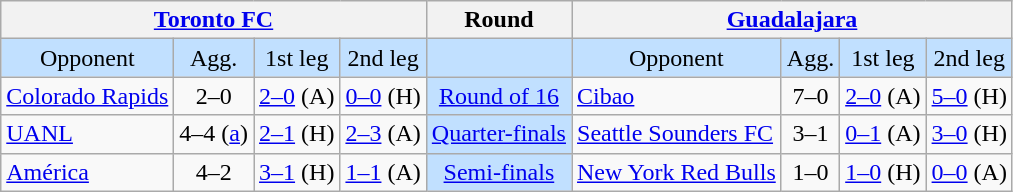<table class="wikitable" style="text-align:center">
<tr>
<th colspan=4> <a href='#'>Toronto FC</a></th>
<th>Round</th>
<th colspan=4> <a href='#'>Guadalajara</a></th>
</tr>
<tr bgcolor=#c1e0ff>
<td>Opponent</td>
<td>Agg.</td>
<td>1st leg</td>
<td>2nd leg</td>
<td></td>
<td>Opponent</td>
<td>Agg.</td>
<td>1st leg</td>
<td>2nd leg</td>
</tr>
<tr>
<td align=left> <a href='#'>Colorado Rapids</a></td>
<td>2–0</td>
<td><a href='#'>2–0</a> (A)</td>
<td><a href='#'>0–0</a> (H)</td>
<td bgcolor=#c1e0ff><a href='#'>Round of 16</a></td>
<td align=left> <a href='#'>Cibao</a></td>
<td>7–0</td>
<td><a href='#'>2–0</a> (A)</td>
<td><a href='#'>5–0</a> (H)</td>
</tr>
<tr>
<td align=left> <a href='#'>UANL</a></td>
<td>4–4 (<a href='#'>a</a>)</td>
<td><a href='#'>2–1</a> (H)</td>
<td><a href='#'>2–3</a> (A)</td>
<td bgcolor=#c1e0ff><a href='#'>Quarter-finals</a></td>
<td align=left> <a href='#'>Seattle Sounders FC</a></td>
<td>3–1</td>
<td><a href='#'>0–1</a> (A)</td>
<td><a href='#'>3–0</a> (H)</td>
</tr>
<tr>
<td align=left> <a href='#'>América</a></td>
<td>4–2</td>
<td><a href='#'>3–1</a> (H)</td>
<td><a href='#'>1–1</a> (A)</td>
<td bgcolor=#c1e0ff><a href='#'>Semi-finals</a></td>
<td align=left> <a href='#'>New York Red Bulls</a></td>
<td>1–0</td>
<td><a href='#'>1–0</a> (H)</td>
<td><a href='#'>0–0</a> (A)</td>
</tr>
</table>
